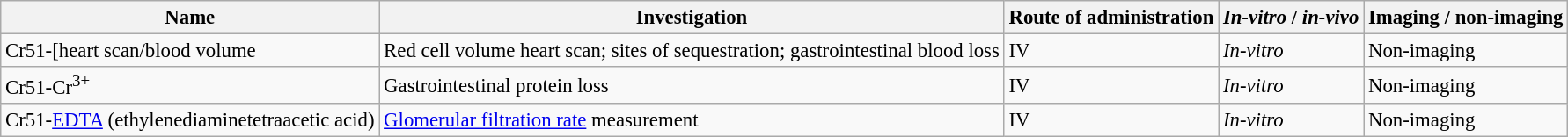<table class="wikitable" style="font-size:95%">
<tr>
<th>Name</th>
<th>Investigation</th>
<th>Route of administration</th>
<th><em>In-vitro</em> / <em>in-vivo</em></th>
<th>Imaging / non-imaging</th>
</tr>
<tr>
<td>Cr51-[heart scan/blood volume</td>
<td>Red cell volume heart scan; sites of sequestration; gastrointestinal blood loss</td>
<td>IV</td>
<td><em>In-vitro</em></td>
<td>Non-imaging</td>
</tr>
<tr>
<td>Cr51-Cr<sup>3+</sup></td>
<td>Gastrointestinal protein loss</td>
<td>IV</td>
<td><em>In-vitro</em></td>
<td>Non-imaging</td>
</tr>
<tr>
<td>Cr51-<a href='#'>EDTA</a> (ethylenediaminetetraacetic acid)</td>
<td><a href='#'>Glomerular filtration rate</a> measurement</td>
<td>IV</td>
<td><em>In-vitro</em></td>
<td>Non-imaging</td>
</tr>
</table>
